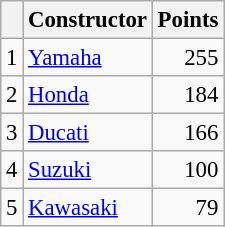<table class="wikitable" style="font-size: 95%;">
<tr>
<th></th>
<th>Constructor</th>
<th>Points</th>
</tr>
<tr>
<td align=center>1</td>
<td> <a href='#'>Yamaha</a></td>
<td align=right>255</td>
</tr>
<tr>
<td align=center>2</td>
<td> <a href='#'>Honda</a></td>
<td align=right>184</td>
</tr>
<tr>
<td align=center>3</td>
<td> <a href='#'>Ducati</a></td>
<td align=right>166</td>
</tr>
<tr>
<td align=center>4</td>
<td> <a href='#'>Suzuki</a></td>
<td align=right>100</td>
</tr>
<tr>
<td align=center>5</td>
<td> <a href='#'>Kawasaki</a></td>
<td align=right>79</td>
</tr>
</table>
